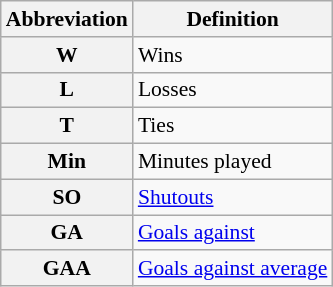<table class="wikitable" style="font-size:90%;">
<tr>
<th scope="col">Abbreviation</th>
<th scope="col">Definition</th>
</tr>
<tr>
<th scope="row">W</th>
<td>Wins</td>
</tr>
<tr>
<th scope="row">L</th>
<td>Losses</td>
</tr>
<tr>
<th scope="row">T</th>
<td>Ties</td>
</tr>
<tr>
<th scope="row">Min</th>
<td>Minutes played</td>
</tr>
<tr>
<th scope="row">SO</th>
<td><a href='#'>Shutouts</a></td>
</tr>
<tr>
<th scope="row">GA</th>
<td><a href='#'>Goals against</a></td>
</tr>
<tr>
<th scope="row">GAA</th>
<td><a href='#'>Goals against average</a></td>
</tr>
</table>
